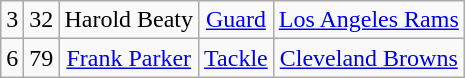<table class="wikitable" style="text-align:center">
<tr>
<td>3</td>
<td>32</td>
<td>Harold Beaty</td>
<td><a href='#'>Guard</a></td>
<td><a href='#'>Los Angeles Rams</a></td>
</tr>
<tr>
<td>6</td>
<td>79</td>
<td><a href='#'>Frank Parker</a></td>
<td><a href='#'>Tackle</a></td>
<td><a href='#'>Cleveland Browns</a></td>
</tr>
</table>
